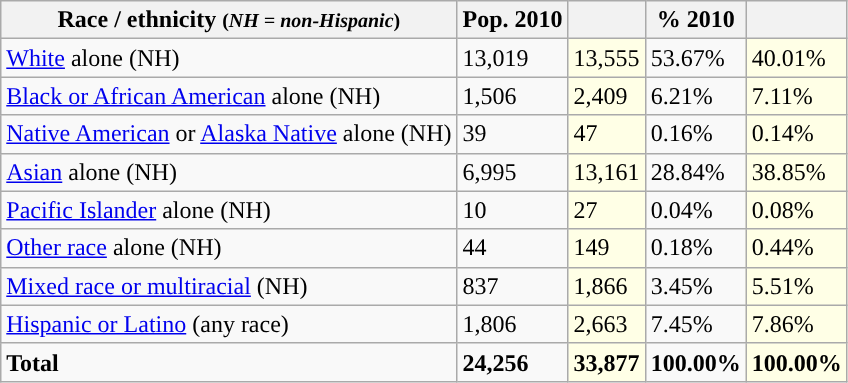<table class="wikitable">
<tr>
<th>Race / ethnicity <small>(<em>NH = non-Hispanic</em>)</small></th>
<th>Pop. 2010</th>
<th></th>
<th>% 2010</th>
<th></th>
</tr>
<tr>
<td><a href='#'>White</a> alone (NH)</td>
<td>13,019</td>
<td style='background: #ffffe6;'>13,555</td>
<td>53.67%</td>
<td style='background: #ffffe6;'>40.01%</td>
</tr>
<tr>
<td><a href='#'>Black or African American</a> alone (NH)</td>
<td>1,506</td>
<td style='background: #ffffe6;'>2,409</td>
<td>6.21%</td>
<td style='background: #ffffe6;'>7.11%</td>
</tr>
<tr>
<td><a href='#'>Native American</a> or <a href='#'>Alaska Native</a> alone (NH)</td>
<td>39</td>
<td style='background: #ffffe6;'>47</td>
<td>0.16%</td>
<td style='background: #ffffe6;'>0.14%</td>
</tr>
<tr>
<td><a href='#'>Asian</a> alone (NH)</td>
<td>6,995</td>
<td style='background: #ffffe6;'>13,161</td>
<td>28.84%</td>
<td style='background: #ffffe6;'>38.85%</td>
</tr>
<tr>
<td><a href='#'>Pacific Islander</a> alone (NH)</td>
<td>10</td>
<td style='background: #ffffe6;'>27</td>
<td>0.04%</td>
<td style='background: #ffffe6;'>0.08%</td>
</tr>
<tr>
<td><a href='#'>Other race</a> alone (NH)</td>
<td>44</td>
<td style='background: #ffffe6;'>149</td>
<td>0.18%</td>
<td style='background: #ffffe6;'>0.44%</td>
</tr>
<tr>
<td><a href='#'>Mixed race or multiracial</a> (NH)</td>
<td>837</td>
<td style='background: #ffffe6;'>1,866</td>
<td>3.45%</td>
<td style='background: #ffffe6;'>5.51%</td>
</tr>
<tr>
<td><a href='#'>Hispanic or Latino</a> (any race)</td>
<td>1,806</td>
<td style='background: #ffffe6;'>2,663</td>
<td>7.45%</td>
<td style='background: #ffffe6;'>7.86%</td>
</tr>
<tr>
<td><strong>Total</strong></td>
<td><strong>24,256</strong></td>
<td style='background: #ffffe6;'><strong>33,877</strong></td>
<td><strong>100.00%</strong></td>
<td style='background: #ffffe6;'><strong>100.00%</strong></td>
</tr>
</table>
